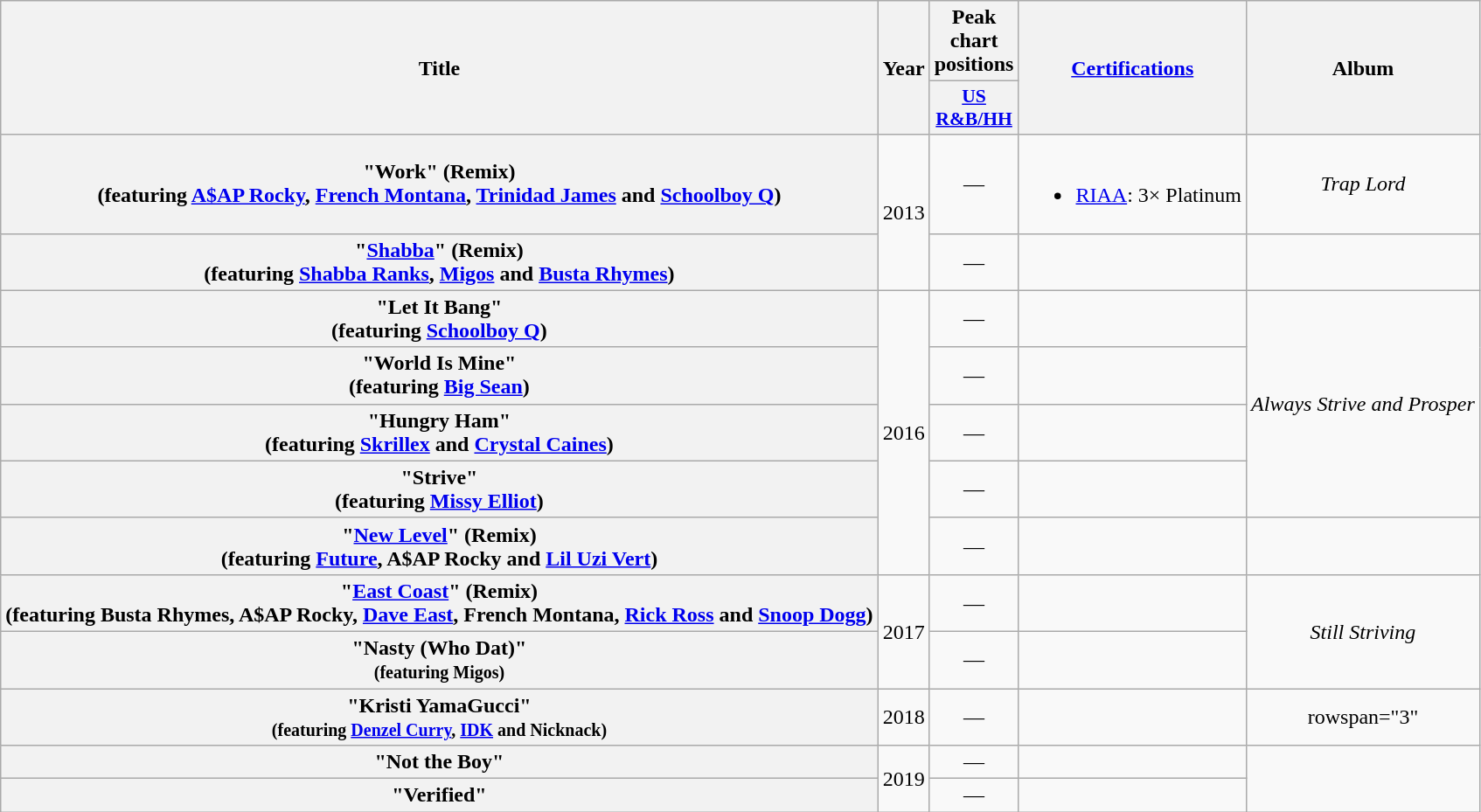<table class="wikitable plainrowheaders" style="text-align:center;">
<tr>
<th scope="col" rowspan="2">Title</th>
<th scope="col" rowspan="2">Year</th>
<th scope="col">Peak chart positions</th>
<th scope="col" rowspan="2"><a href='#'>Certifications</a></th>
<th scope="col" rowspan="2">Album</th>
</tr>
<tr>
<th scope="col" style="width:3em;font-size:90%;"><a href='#'>US<br>R&B/HH</a><br></th>
</tr>
<tr>
<th scope="row">"Work" (Remix)<br><span>(featuring <a href='#'>A$AP Rocky</a>, <a href='#'>French Montana</a>, <a href='#'>Trinidad James</a> and <a href='#'>Schoolboy Q</a>)</span></th>
<td rowspan="2">2013</td>
<td>—</td>
<td><br><ul><li><a href='#'>RIAA</a>: 3× Platinum</li></ul></td>
<td><em>Trap Lord</em></td>
</tr>
<tr>
<th scope="row">"<a href='#'>Shabba</a>" (Remix)<br><span>(featuring <a href='#'>Shabba Ranks</a>, <a href='#'>Migos</a> and <a href='#'>Busta Rhymes</a>)</span></th>
<td>—</td>
<td></td>
<td></td>
</tr>
<tr>
<th scope="row">"Let It Bang"<br><span>(featuring <a href='#'>Schoolboy Q</a>)</span></th>
<td rowspan="5">2016</td>
<td>—</td>
<td></td>
<td rowspan="4"><em>Always Strive and Prosper</em></td>
</tr>
<tr>
<th scope="row">"World Is Mine" <br><span>(featuring <a href='#'>Big Sean</a>)</span></th>
<td>—</td>
<td></td>
</tr>
<tr>
<th scope="row">"Hungry Ham" <br><span>(featuring <a href='#'>Skrillex</a> and <a href='#'>Crystal Caines</a>)</span></th>
<td>—</td>
<td></td>
</tr>
<tr>
<th scope="row">"Strive" <br><span>(featuring <a href='#'>Missy Elliot</a>)</span></th>
<td>—</td>
<td></td>
</tr>
<tr>
<th scope="row">"<a href='#'>New Level</a>" (Remix)<br><span>(featuring <a href='#'>Future</a>, A$AP Rocky and <a href='#'>Lil Uzi Vert</a>)</span></th>
<td>—</td>
<td></td>
<td></td>
</tr>
<tr>
<th scope="row">"<a href='#'>East Coast</a>" (Remix)<br><span>(featuring Busta Rhymes, A$AP Rocky, <a href='#'>Dave East</a>, French Montana, <a href='#'>Rick Ross</a> and <a href='#'>Snoop Dogg</a>)</span></th>
<td rowspan="2">2017</td>
<td>—</td>
<td></td>
<td rowspan="2"><em>Still Striving</em></td>
</tr>
<tr>
<th scope="row">"Nasty (Who Dat)"<br><small>(featuring Migos)</small></th>
<td>—</td>
<td></td>
</tr>
<tr>
<th scope="row">"Kristi YamaGucci"<br><small>(featuring <a href='#'>Denzel Curry</a>, <a href='#'>IDK</a> and Nicknack)</small></th>
<td>2018</td>
<td>—</td>
<td></td>
<td>rowspan="3" </td>
</tr>
<tr>
<th scope="row">"Not the Boy"</th>
<td rowspan="2">2019</td>
<td>—</td>
<td></td>
</tr>
<tr>
<th scope="row">"Verified"</th>
<td>—</td>
<td></td>
</tr>
</table>
